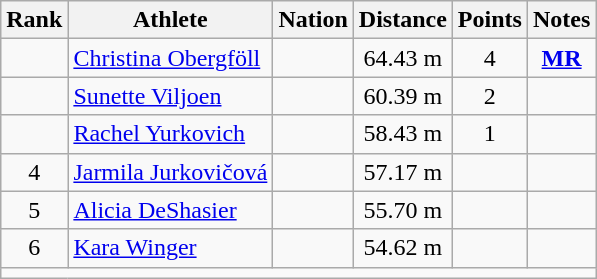<table class="wikitable mw-datatable sortable" style="text-align:center;">
<tr>
<th>Rank</th>
<th>Athlete</th>
<th>Nation</th>
<th>Distance</th>
<th>Points</th>
<th>Notes</th>
</tr>
<tr>
<td></td>
<td align=left><a href='#'>Christina Obergföll</a></td>
<td align=left></td>
<td>64.43 m</td>
<td>4</td>
<td><strong><a href='#'>MR</a></strong></td>
</tr>
<tr>
<td></td>
<td align=left><a href='#'>Sunette Viljoen</a></td>
<td align=left></td>
<td>60.39 m</td>
<td>2</td>
<td></td>
</tr>
<tr>
<td></td>
<td align=left><a href='#'>Rachel Yurkovich</a></td>
<td align=left></td>
<td>58.43 m</td>
<td>1</td>
<td></td>
</tr>
<tr>
<td>4</td>
<td align=left><a href='#'>Jarmila Jurkovičová</a></td>
<td align=left></td>
<td>57.17 m</td>
<td></td>
<td></td>
</tr>
<tr>
<td>5</td>
<td align=left><a href='#'>Alicia DeShasier</a></td>
<td align=left></td>
<td>55.70 m</td>
<td></td>
<td></td>
</tr>
<tr>
<td>6</td>
<td align=left><a href='#'>Kara Winger</a></td>
<td align=left></td>
<td>54.62 m</td>
<td></td>
<td></td>
</tr>
<tr class="sortbottom">
<td colspan=6></td>
</tr>
</table>
